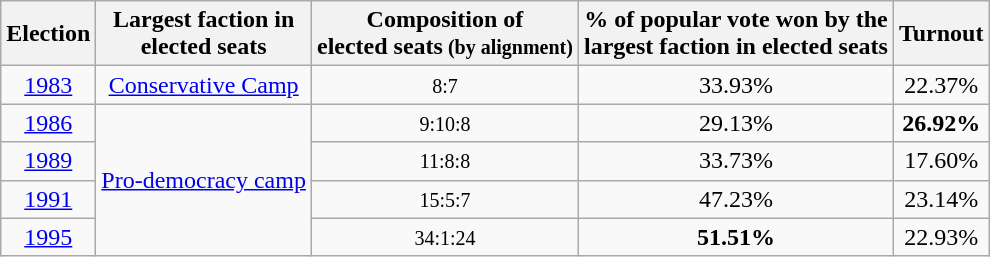<table class="wikitable" style="font-size:100%; text-align:center">
<tr align=center>
<th>Election</th>
<th>Largest faction in<br>elected seats</th>
<th>Composition of <br> elected seats<small> (by alignment)</small></th>
<th>% of popular vote won by the<br> largest faction in elected seats</th>
<th>Turnout</th>
</tr>
<tr>
<td align=center><a href='#'>1983</a></td>
<td><a href='#'>Conservative Camp</a></td>
<td><small><span>8</span>:<span>7</span></small><br></td>
<td>33.93%</td>
<td>22.37%</td>
</tr>
<tr>
<td align=center><a href='#'>1986</a></td>
<td rowspan="4"><a href='#'>Pro-democracy camp</a></td>
<td><small><span>9</span>:<span>10</span>:<span>8</span></small><br></td>
<td>29.13%</td>
<td><strong>26.92%</strong></td>
</tr>
<tr>
<td align=center><a href='#'>1989</a></td>
<td><small><span>11</span>:<span>8</span>:<span>8</span></small><br></td>
<td>33.73%</td>
<td>17.60%</td>
</tr>
<tr>
<td align=center><a href='#'>1991</a></td>
<td><small><span>15</span>:<span>5</span>:<span>7</span></small><br></td>
<td>47.23%</td>
<td>23.14%</td>
</tr>
<tr>
<td align=center><a href='#'>1995</a></td>
<td><small><span>34</span>:<span>1</span>:<span>24</span></small><br></td>
<td><strong>51.51%</strong></td>
<td>22.93%</td>
</tr>
</table>
